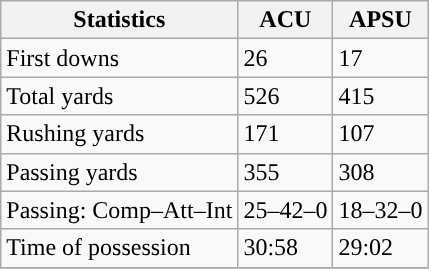<table class="wikitable" style="float: left;">
<tr>
<th>Statistics</th>
<th>ACU</th>
<th>APSU</th>
</tr>
<tr>
<td>First downs</td>
<td>26</td>
<td>17</td>
</tr>
<tr>
<td>Total yards</td>
<td>526</td>
<td>415</td>
</tr>
<tr>
<td>Rushing yards</td>
<td>171</td>
<td>107</td>
</tr>
<tr>
<td>Passing yards</td>
<td>355</td>
<td>308</td>
</tr>
<tr>
<td>Passing: Comp–Att–Int</td>
<td>25–42–0</td>
<td>18–32–0</td>
</tr>
<tr>
<td>Time of possession</td>
<td>30:58</td>
<td>29:02</td>
</tr>
<tr>
</tr>
</table>
